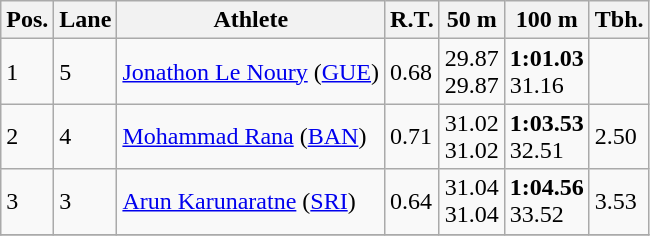<table class="wikitable">
<tr>
<th>Pos.</th>
<th>Lane</th>
<th>Athlete</th>
<th>R.T.</th>
<th>50 m</th>
<th>100 m</th>
<th>Tbh.</th>
</tr>
<tr>
<td>1</td>
<td>5</td>
<td> <a href='#'>Jonathon Le Noury</a> (<a href='#'>GUE</a>)</td>
<td>0.68</td>
<td>29.87<br>29.87</td>
<td><strong>1:01.03</strong><br>31.16</td>
<td> </td>
</tr>
<tr>
<td>2</td>
<td>4</td>
<td> <a href='#'>Mohammad Rana</a> (<a href='#'>BAN</a>)</td>
<td>0.71</td>
<td>31.02<br>31.02</td>
<td><strong>1:03.53</strong><br>32.51</td>
<td>2.50</td>
</tr>
<tr>
<td>3</td>
<td>3</td>
<td> <a href='#'>Arun Karunaratne</a> (<a href='#'>SRI</a>)</td>
<td>0.64</td>
<td>31.04<br>31.04</td>
<td><strong>1:04.56</strong><br>33.52</td>
<td>3.53</td>
</tr>
<tr>
</tr>
</table>
